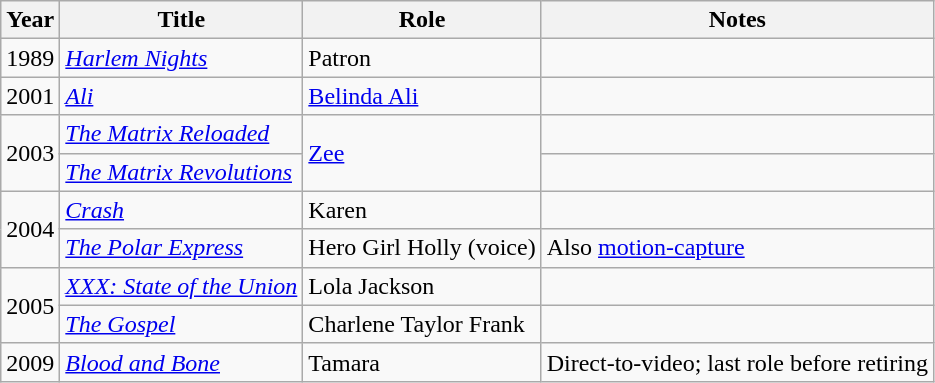<table class="wikitable sortable">
<tr>
<th>Year</th>
<th>Title</th>
<th>Role</th>
<th>Notes</th>
</tr>
<tr>
<td>1989</td>
<td><em><a href='#'>Harlem Nights</a></em></td>
<td>Patron</td>
<td></td>
</tr>
<tr>
<td>2001</td>
<td><em><a href='#'>Ali</a></em></td>
<td><a href='#'>Belinda Ali</a></td>
<td></td>
</tr>
<tr>
<td rowspan="2">2003</td>
<td><em><a href='#'>The Matrix Reloaded</a></em></td>
<td rowspan="2"><a href='#'>Zee</a></td>
<td></td>
</tr>
<tr>
<td><em><a href='#'>The Matrix Revolutions</a></em></td>
<td></td>
</tr>
<tr>
<td rowspan="2">2004</td>
<td><em><a href='#'>Crash</a></em></td>
<td>Karen</td>
<td></td>
</tr>
<tr>
<td><em><a href='#'>The Polar Express</a></em></td>
<td>Hero Girl Holly (voice)</td>
<td>Also <a href='#'>motion-capture</a></td>
</tr>
<tr>
<td rowspan="2">2005</td>
<td><em><a href='#'>XXX: State of the Union</a></em></td>
<td>Lola Jackson</td>
<td></td>
</tr>
<tr>
<td><em><a href='#'>The Gospel</a></em></td>
<td>Charlene Taylor Frank</td>
<td></td>
</tr>
<tr>
<td>2009</td>
<td><em><a href='#'>Blood and Bone</a></em></td>
<td>Tamara</td>
<td>Direct-to-video; last role before retiring</td>
</tr>
</table>
